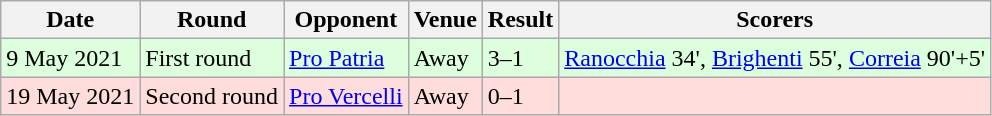<table class="wikitable" style="text-align:left">
<tr>
<th>Date</th>
<th>Round</th>
<th>Opponent</th>
<th>Venue</th>
<th>Result</th>
<th>Scorers</th>
</tr>
<tr style="background:#ddffdd">
<td>9 May 2021</td>
<td>First round</td>
<td><a href='#'>Pro Patria</a></td>
<td>Away</td>
<td>3–1</td>
<td><a href='#'>Ranocchia</a> 34', <a href='#'>Brighenti</a> 55', <a href='#'>Correia</a> 90'+5'</td>
</tr>
<tr style="background:#ffdddd">
<td>19 May 2021</td>
<td>Second round</td>
<td><a href='#'>Pro Vercelli</a></td>
<td>Away</td>
<td>0–1</td>
<td></td>
</tr>
</table>
